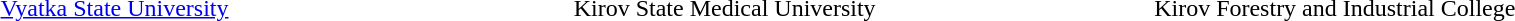<table class="graytable" style="text-align:center">
<tr>
<td width="20%"></td>
<td width="20%"></td>
<td width="20%"></td>
</tr>
<tr>
<td><a href='#'>Vyatka State University</a></td>
<td>Kirov State Medical University</td>
<td>Kirov Forestry and Industrial College</td>
</tr>
</table>
